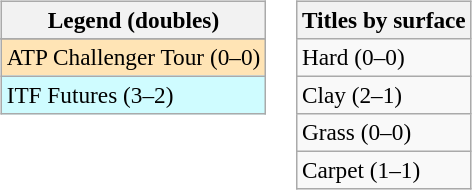<table>
<tr valign=top>
<td><br><table class=wikitable style=font-size:97%>
<tr>
<th>Legend (doubles)</th>
</tr>
<tr bgcolor=e5d1cb>
</tr>
<tr bgcolor=moccasin>
<td>ATP Challenger Tour (0–0)</td>
</tr>
<tr bgcolor=cffcff>
<td>ITF Futures (3–2)</td>
</tr>
</table>
</td>
<td><br><table class=wikitable style=font-size:97%>
<tr>
<th>Titles by surface</th>
</tr>
<tr>
<td>Hard (0–0)</td>
</tr>
<tr>
<td>Clay (2–1)</td>
</tr>
<tr>
<td>Grass (0–0)</td>
</tr>
<tr>
<td>Carpet (1–1)</td>
</tr>
</table>
</td>
</tr>
</table>
